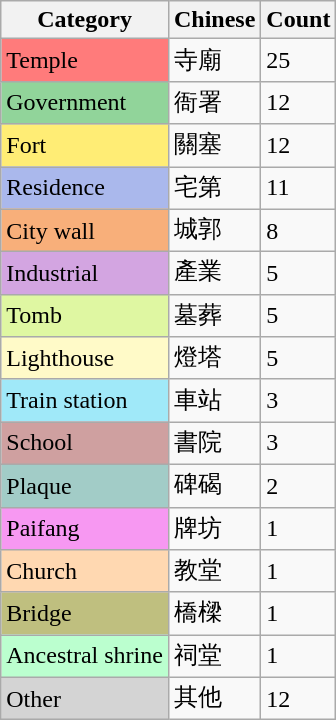<table class="wikitable">
<tr>
<th>Category</th>
<th>Chinese</th>
<th>Count</th>
</tr>
<tr>
<td style="background:#FF7B7B">Temple</td>
<td>寺廟</td>
<td>25</td>
</tr>
<tr>
<td style="background:#91d49a">Government</td>
<td>衙署</td>
<td>12</td>
</tr>
<tr>
<td style="background:#ffed75">Fort</td>
<td>關塞</td>
<td>12</td>
</tr>
<tr>
<td style="background:#aab8ec">Residence</td>
<td>宅第</td>
<td>11</td>
</tr>
<tr>
<td style="background:#f8af7a">City wall</td>
<td>城郭</td>
<td>8</td>
</tr>
<tr>
<td style="background:#d3a5e1">Industrial</td>
<td>產業</td>
<td>5</td>
</tr>
<tr>
<td style="background:#dff7a2">Tomb</td>
<td>墓葬</td>
<td>5</td>
</tr>
<tr>
<td style="background:#fffac8">Lighthouse</td>
<td>燈塔</td>
<td>5</td>
</tr>
<tr>
<td style="background:#a0e9f9">Train station</td>
<td>車站</td>
<td>3</td>
</tr>
<tr>
<td style="background:#CFA0A0">School</td>
<td>書院</td>
<td>3</td>
</tr>
<tr>
<td style="background:#a2ccc7">Plaque</td>
<td>碑碣</td>
<td>2</td>
</tr>
<tr>
<td style="background:#f798f2">Paifang</td>
<td>牌坊</td>
<td>1</td>
</tr>
<tr>
<td style="background:#ffd8b1">Church</td>
<td>教堂</td>
<td>1</td>
</tr>
<tr>
<td style="background:#bfbf7f">Bridge</td>
<td>橋樑</td>
<td>1</td>
</tr>
<tr>
<td style="background:#bbffcf">Ancestral shrine</td>
<td>祠堂</td>
<td>1</td>
</tr>
<tr>
<td style="background:#d4d4d4">Other</td>
<td>其他</td>
<td>12</td>
</tr>
</table>
